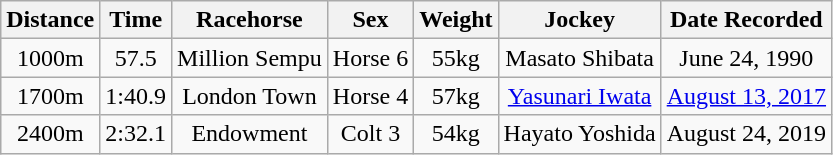<table class="wikitable" style="text-align: center;">
<tr>
<th>Distance</th>
<th>Time</th>
<th>Racehorse</th>
<th>Sex</th>
<th>Weight</th>
<th>Jockey</th>
<th>Date Recorded</th>
</tr>
<tr>
<td>1000m</td>
<td>57.5</td>
<td>Million Sempu</td>
<td>Horse 6</td>
<td>55kg</td>
<td>Masato Shibata</td>
<td>June 24, 1990</td>
</tr>
<tr>
<td>1700m</td>
<td>1:40.9</td>
<td>London Town</td>
<td>Horse 4</td>
<td>57kg</td>
<td><a href='#'>Yasunari Iwata</a></td>
<td><a href='#'>August 13, 2017</a></td>
</tr>
<tr>
<td>2400m</td>
<td>2:32.1</td>
<td>Endowment</td>
<td>Colt 3</td>
<td>54kg</td>
<td>Hayato Yoshida</td>
<td>August 24, 2019</td>
</tr>
</table>
